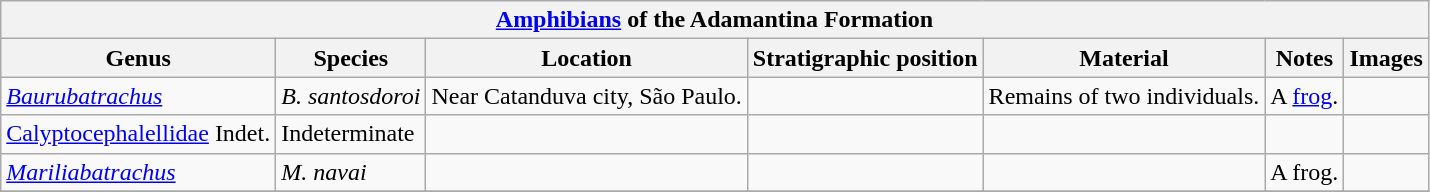<table class="wikitable" align="center">
<tr>
<th colspan="7" align="center"><strong><a href='#'>Amphibians</a> of the Adamantina Formation</strong></th>
</tr>
<tr>
<th>Genus</th>
<th>Species</th>
<th>Location</th>
<th><strong>Stratigraphic position</strong></th>
<th><strong>Material</strong></th>
<th>Notes</th>
<th>Images</th>
</tr>
<tr>
<td><em><a href='#'>Baurubatrachus</a></em></td>
<td><em>B. santosdoroi</em></td>
<td>Near Catanduva city, São Paulo.</td>
<td></td>
<td>Remains of two individuals.</td>
<td>A <a href='#'>frog</a>.</td>
<td></td>
</tr>
<tr>
<td><a href='#'>Calyptocephalellidae</a> Indet.</td>
<td>Indeterminate</td>
<td></td>
<td></td>
<td></td>
<td></td>
<td></td>
</tr>
<tr>
<td><em><a href='#'>Mariliabatrachus</a></em></td>
<td><em>M. navai</em></td>
<td></td>
<td></td>
<td></td>
<td>A frog.</td>
<td></td>
</tr>
<tr>
</tr>
</table>
